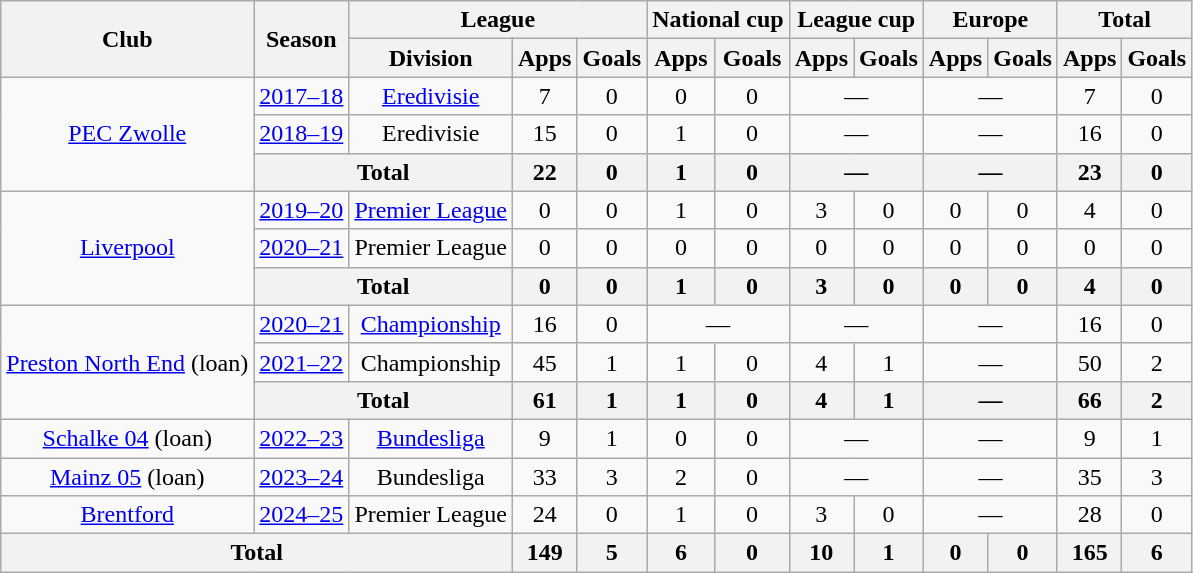<table class="wikitable" style="text-align: center;">
<tr>
<th rowspan=2>Club</th>
<th rowspan=2>Season</th>
<th colspan=3>League</th>
<th colspan=2>National cup</th>
<th colspan=2>League cup</th>
<th colspan=2>Europe</th>
<th colspan=2>Total</th>
</tr>
<tr>
<th>Division</th>
<th>Apps</th>
<th>Goals</th>
<th>Apps</th>
<th>Goals</th>
<th>Apps</th>
<th>Goals</th>
<th>Apps</th>
<th>Goals</th>
<th>Apps</th>
<th>Goals</th>
</tr>
<tr>
<td rowspan=3><a href='#'>PEC Zwolle</a></td>
<td><a href='#'>2017–18</a></td>
<td><a href='#'>Eredivisie</a></td>
<td>7</td>
<td>0</td>
<td>0</td>
<td>0</td>
<td colspan=2>—</td>
<td colspan=2>—</td>
<td>7</td>
<td>0</td>
</tr>
<tr>
<td><a href='#'>2018–19</a></td>
<td>Eredivisie</td>
<td>15</td>
<td>0</td>
<td>1</td>
<td>0</td>
<td colspan=2>—</td>
<td colspan=2>—</td>
<td>16</td>
<td>0</td>
</tr>
<tr>
<th colspan=2>Total</th>
<th>22</th>
<th>0</th>
<th>1</th>
<th>0</th>
<th colspan=2>—</th>
<th colspan=2>—</th>
<th>23</th>
<th>0</th>
</tr>
<tr>
<td rowspan=3><a href='#'>Liverpool</a></td>
<td><a href='#'>2019–20</a></td>
<td><a href='#'>Premier League</a></td>
<td>0</td>
<td>0</td>
<td>1</td>
<td>0</td>
<td>3</td>
<td>0</td>
<td>0</td>
<td>0</td>
<td>4</td>
<td>0</td>
</tr>
<tr>
<td><a href='#'>2020–21</a></td>
<td>Premier League</td>
<td>0</td>
<td>0</td>
<td>0</td>
<td>0</td>
<td>0</td>
<td>0</td>
<td>0</td>
<td>0</td>
<td>0</td>
<td>0</td>
</tr>
<tr>
<th colspan=2>Total</th>
<th>0</th>
<th>0</th>
<th>1</th>
<th>0</th>
<th>3</th>
<th>0</th>
<th>0</th>
<th>0</th>
<th>4</th>
<th>0</th>
</tr>
<tr>
<td rowspan=3><a href='#'>Preston North End</a> (loan)</td>
<td><a href='#'>2020–21</a></td>
<td><a href='#'>Championship</a></td>
<td>16</td>
<td>0</td>
<td colspan=2>—</td>
<td colspan=2>—</td>
<td colspan=2>—</td>
<td>16</td>
<td>0</td>
</tr>
<tr>
<td><a href='#'>2021–22</a></td>
<td>Championship</td>
<td>45</td>
<td>1</td>
<td>1</td>
<td>0</td>
<td>4</td>
<td>1</td>
<td colspan=2>—</td>
<td>50</td>
<td>2</td>
</tr>
<tr>
<th colspan=2>Total</th>
<th>61</th>
<th>1</th>
<th>1</th>
<th>0</th>
<th>4</th>
<th>1</th>
<th colspan=2>—</th>
<th>66</th>
<th>2</th>
</tr>
<tr>
<td><a href='#'>Schalke 04</a> (loan)</td>
<td><a href='#'>2022–23</a></td>
<td><a href='#'>Bundesliga</a></td>
<td>9</td>
<td>1</td>
<td>0</td>
<td>0</td>
<td colspan=2>—</td>
<td colspan=2>—</td>
<td>9</td>
<td>1</td>
</tr>
<tr>
<td><a href='#'>Mainz 05</a> (loan)</td>
<td><a href='#'>2023–24</a></td>
<td>Bundesliga</td>
<td>33</td>
<td>3</td>
<td>2</td>
<td>0</td>
<td colspan=2>—</td>
<td colspan=2>—</td>
<td>35</td>
<td>3</td>
</tr>
<tr>
<td><a href='#'>Brentford</a></td>
<td><a href='#'>2024–25</a></td>
<td>Premier League</td>
<td>24</td>
<td>0</td>
<td>1</td>
<td>0</td>
<td>3</td>
<td>0</td>
<td colspan=2>—</td>
<td>28</td>
<td>0</td>
</tr>
<tr>
<th colspan=3>Total</th>
<th>149</th>
<th>5</th>
<th>6</th>
<th>0</th>
<th>10</th>
<th>1</th>
<th>0</th>
<th>0</th>
<th>165</th>
<th>6</th>
</tr>
</table>
